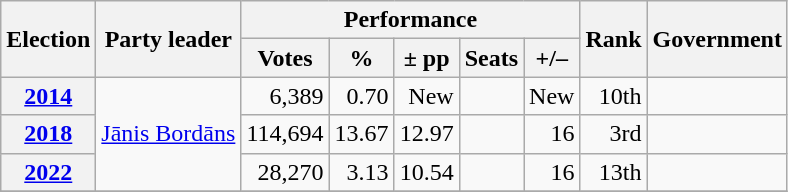<table class=wikitable style=text-align:right>
<tr>
<th rowspan=2>Election</th>
<th rowspan=2>Party leader</th>
<th colspan=5>Performance</th>
<th rowspan=2>Rank</th>
<th rowspan=2>Government</th>
</tr>
<tr>
<th>Votes</th>
<th>%</th>
<th>± pp</th>
<th>Seats</th>
<th>+/–</th>
</tr>
<tr>
<th><a href='#'>2014</a></th>
<td align=left rowspan=3><a href='#'>Jānis Bordāns</a></td>
<td>6,389</td>
<td>0.70</td>
<td>New</td>
<td></td>
<td>New</td>
<td>10th</td>
<td></td>
</tr>
<tr>
<th><a href='#'>2018</a></th>
<td>114,694</td>
<td>13.67</td>
<td> 12.97</td>
<td></td>
<td> 16</td>
<td> 3rd</td>
<td></td>
</tr>
<tr>
<th><a href='#'>2022</a></th>
<td>28,270</td>
<td>3.13</td>
<td> 10.54</td>
<td></td>
<td> 16</td>
<td> 13th</td>
<td></td>
</tr>
<tr>
</tr>
</table>
